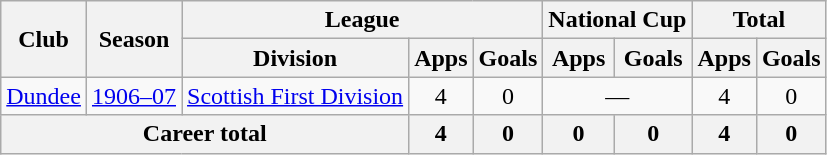<table class="wikitable" style="text-align: center;">
<tr>
<th rowspan="2">Club</th>
<th rowspan="2">Season</th>
<th colspan="3">League</th>
<th colspan="2">National Cup</th>
<th colspan="2">Total</th>
</tr>
<tr>
<th>Division</th>
<th>Apps</th>
<th>Goals</th>
<th>Apps</th>
<th>Goals</th>
<th>Apps</th>
<th>Goals</th>
</tr>
<tr>
<td><a href='#'>Dundee</a></td>
<td><a href='#'>1906–07</a></td>
<td><a href='#'>Scottish First Division</a></td>
<td>4</td>
<td>0</td>
<td colspan="2">—</td>
<td>4</td>
<td>0</td>
</tr>
<tr>
<th colspan="3">Career total</th>
<th>4</th>
<th>0</th>
<th>0</th>
<th>0</th>
<th>4</th>
<th>0</th>
</tr>
</table>
